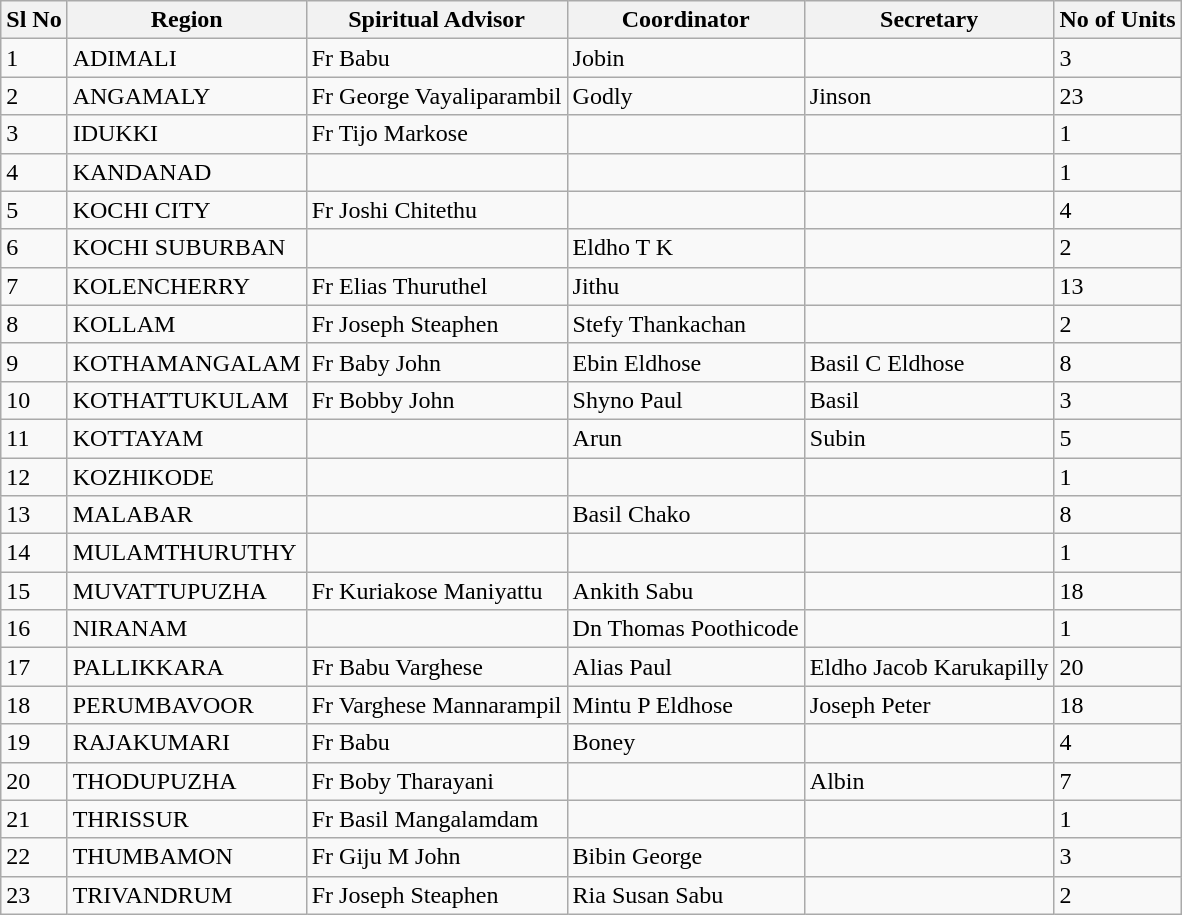<table class="wikitable">
<tr>
<th>Sl No</th>
<th>Region</th>
<th>Spiritual Advisor</th>
<th>Coordinator</th>
<th>Secretary</th>
<th>No of Units</th>
</tr>
<tr>
<td>1</td>
<td>ADIMALI</td>
<td>Fr Babu</td>
<td>Jobin</td>
<td></td>
<td>3</td>
</tr>
<tr>
<td>2</td>
<td>ANGAMALY</td>
<td>Fr George Vayaliparambil</td>
<td>Godly</td>
<td>Jinson</td>
<td>23</td>
</tr>
<tr>
<td>3</td>
<td>IDUKKI</td>
<td>Fr Tijo Markose</td>
<td></td>
<td></td>
<td>1</td>
</tr>
<tr>
<td>4</td>
<td>KANDANAD</td>
<td></td>
<td></td>
<td></td>
<td>1</td>
</tr>
<tr>
<td>5</td>
<td>KOCHI  CITY</td>
<td>Fr Joshi Chitethu</td>
<td></td>
<td></td>
<td>4</td>
</tr>
<tr>
<td>6</td>
<td>KOCHI SUBURBAN</td>
<td></td>
<td>Eldho T K</td>
<td></td>
<td>2</td>
</tr>
<tr>
<td>7</td>
<td>KOLENCHERRY</td>
<td>Fr Elias Thuruthel</td>
<td>Jithu</td>
<td></td>
<td>13</td>
</tr>
<tr>
<td>8</td>
<td>KOLLAM</td>
<td>Fr Joseph Steaphen</td>
<td>Stefy Thankachan</td>
<td></td>
<td>2</td>
</tr>
<tr>
<td>9</td>
<td>KOTHAMANGALAM</td>
<td>Fr Baby John</td>
<td>Ebin Eldhose</td>
<td>Basil C Eldhose</td>
<td>8</td>
</tr>
<tr>
<td>10</td>
<td>KOTHATTUKULAM</td>
<td>Fr Bobby John</td>
<td>Shyno Paul</td>
<td>Basil</td>
<td>3</td>
</tr>
<tr>
<td>11</td>
<td>KOTTAYAM</td>
<td></td>
<td>Arun</td>
<td>Subin</td>
<td>5</td>
</tr>
<tr>
<td>12</td>
<td>KOZHIKODE</td>
<td></td>
<td></td>
<td></td>
<td>1</td>
</tr>
<tr>
<td>13</td>
<td>MALABAR</td>
<td></td>
<td>Basil Chako</td>
<td></td>
<td>8</td>
</tr>
<tr>
<td>14</td>
<td>MULAMTHURUTHY</td>
<td></td>
<td></td>
<td></td>
<td>1</td>
</tr>
<tr>
<td>15</td>
<td>MUVATTUPUZHA</td>
<td>Fr Kuriakose Maniyattu</td>
<td>Ankith Sabu</td>
<td></td>
<td>18</td>
</tr>
<tr>
<td>16</td>
<td>NIRANAM</td>
<td></td>
<td>Dn Thomas Poothicode</td>
<td></td>
<td>1</td>
</tr>
<tr>
<td>17</td>
<td>PALLIKKARA</td>
<td>Fr Babu Varghese</td>
<td>Alias Paul</td>
<td>Eldho Jacob Karukapilly</td>
<td>20</td>
</tr>
<tr>
<td>18</td>
<td>PERUMBAVOOR</td>
<td>Fr Varghese Mannarampil</td>
<td>Mintu P Eldhose</td>
<td>Joseph Peter</td>
<td>18</td>
</tr>
<tr>
<td>19</td>
<td>RAJAKUMARI</td>
<td>Fr Babu</td>
<td>Boney</td>
<td></td>
<td>4</td>
</tr>
<tr>
<td>20</td>
<td>THODUPUZHA</td>
<td>Fr Boby Tharayani</td>
<td></td>
<td>Albin</td>
<td>7</td>
</tr>
<tr>
<td>21</td>
<td>THRISSUR</td>
<td>Fr Basil Mangalamdam</td>
<td></td>
<td></td>
<td>1</td>
</tr>
<tr>
<td>22</td>
<td>THUMBAMON</td>
<td>Fr Giju M John</td>
<td>Bibin George</td>
<td></td>
<td>3</td>
</tr>
<tr>
<td>23</td>
<td>TRIVANDRUM</td>
<td>Fr Joseph Steaphen</td>
<td>Ria Susan Sabu</td>
<td></td>
<td>2</td>
</tr>
</table>
